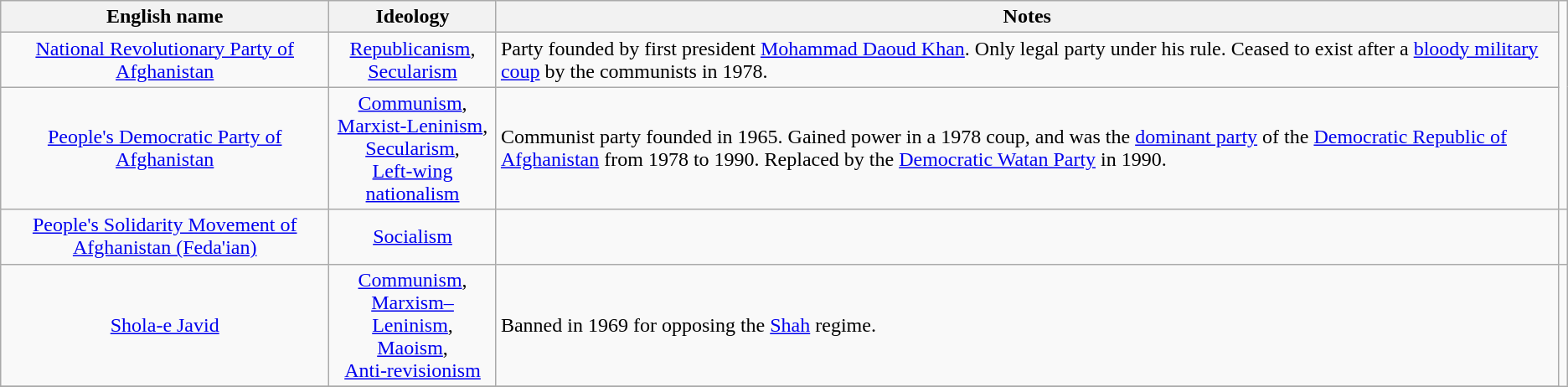<table class="wikitable">
<tr>
<th>English name</th>
<th>Ideology</th>
<th>Notes</th>
</tr>
<tr>
<td align=center><a href='#'>National Revolutionary Party of Afghanistan</a></td>
<td align=center><a href='#'>Republicanism</a>,<br><a href='#'>Secularism</a></td>
<td>Party founded by first president <a href='#'>Mohammad Daoud Khan</a>. Only legal party under his rule. Ceased to exist after a <a href='#'>bloody military coup</a> by the communists in 1978.</td>
</tr>
<tr>
<td align=center><a href='#'>People's Democratic Party of Afghanistan</a></td>
<td align=center><a href='#'>Communism</a>,<br><a href='#'>Marxist-Leninism</a>,<br><a href='#'>Secularism</a>,<br><a href='#'>Left-wing nationalism</a></td>
<td>Communist party founded in 1965. Gained power in a 1978 coup, and was the <a href='#'>dominant party</a> of the <a href='#'>Democratic Republic of Afghanistan</a> from 1978 to 1990. Replaced by the <a href='#'>Democratic Watan Party</a> in 1990.</td>
</tr>
<tr>
<td align=center><a href='#'>People's Solidarity Movement of Afghanistan (Feda'ian)</a></td>
<td align=center><a href='#'>Socialism</a></td>
<td></td>
<td></td>
</tr>
<tr>
<td align=center><a href='#'>Shola-e Javid</a></td>
<td align=center><a href='#'>Communism</a>,<br><a href='#'>Marxism–Leninism</a>,<br><a href='#'>Maoism</a>,<br><a href='#'>Anti-revisionism</a></td>
<td>Banned in 1969 for opposing the <a href='#'>Shah</a> regime.</td>
</tr>
<tr>
</tr>
</table>
